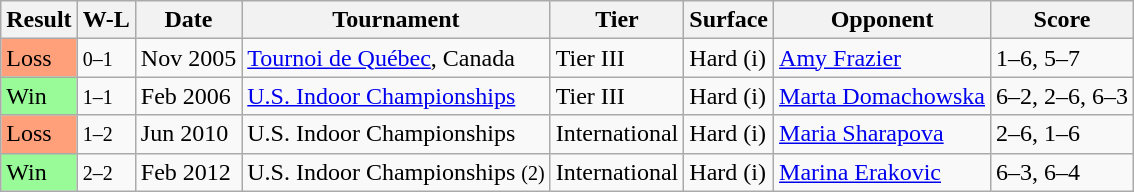<table class="sortable wikitable">
<tr>
<th>Result</th>
<th class="unsortable">W-L</th>
<th>Date</th>
<th>Tournament</th>
<th>Tier</th>
<th>Surface</th>
<th>Opponent</th>
<th class="unsortable">Score</th>
</tr>
<tr>
<td style="background:#ffa07a;">Loss</td>
<td><small>0–1</small></td>
<td>Nov 2005</td>
<td><a href='#'>Tournoi de Québec</a>, Canada</td>
<td>Tier III</td>
<td>Hard (i)</td>
<td> <a href='#'>Amy Frazier</a></td>
<td>1–6, 5–7</td>
</tr>
<tr>
<td style="background:#98fb98;">Win</td>
<td><small>1–1</small></td>
<td>Feb 2006</td>
<td><a href='#'>U.S. Indoor Championships</a></td>
<td>Tier III</td>
<td>Hard (i)</td>
<td> <a href='#'>Marta Domachowska</a></td>
<td>6–2, 2–6, 6–3</td>
</tr>
<tr>
<td style="background:#ffa07a;">Loss</td>
<td><small>1–2</small></td>
<td>Jun 2010</td>
<td>U.S. Indoor Championships</td>
<td>International</td>
<td>Hard (i)</td>
<td> <a href='#'>Maria Sharapova</a></td>
<td>2–6, 1–6</td>
</tr>
<tr>
<td style="background:#98fb98;">Win</td>
<td><small>2–2</small></td>
<td>Feb 2012</td>
<td>U.S. Indoor Championships <small>(2)</small></td>
<td>International</td>
<td>Hard (i)</td>
<td> <a href='#'>Marina Erakovic</a></td>
<td>6–3, 6–4</td>
</tr>
</table>
